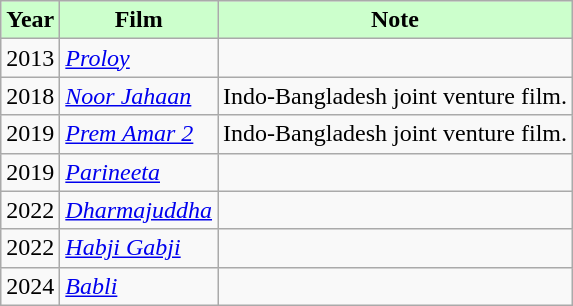<table class="wikitable">
<tr>
<th style="background:#cfc; text-align:center;"><strong>Year</strong></th>
<th style="background:#cfc; text-align:center;"><strong>Film</strong></th>
<th style="background:#cfc; text-align:center;"><strong>Note</strong></th>
</tr>
<tr>
<td>2013</td>
<td><em><a href='#'>Proloy</a></em></td>
<td></td>
</tr>
<tr>
<td>2018</td>
<td><em><a href='#'>Noor Jahaan</a></em></td>
<td>Indo-Bangladesh joint venture film.</td>
</tr>
<tr>
<td>2019</td>
<td><em><a href='#'>Prem Amar 2</a></em></td>
<td>Indo-Bangladesh joint venture film.</td>
</tr>
<tr>
<td>2019</td>
<td><em><a href='#'>Parineeta</a></em></td>
<td></td>
</tr>
<tr>
<td>2022</td>
<td><em><a href='#'>Dharmajuddha</a></em></td>
<td></td>
</tr>
<tr>
<td>2022</td>
<td><em><a href='#'>Habji Gabji</a></em></td>
<td></td>
</tr>
<tr>
<td>2024</td>
<td><em><a href='#'>Babli</a></em></td>
<td></td>
</tr>
</table>
